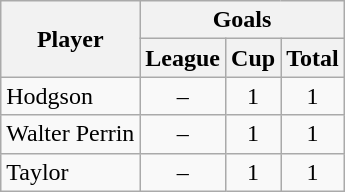<table class="wikitable" style="text-align:center;">
<tr>
<th rowspan="2">Player</th>
<th colspan="3">Goals</th>
</tr>
<tr>
<th>League</th>
<th>Cup</th>
<th>Total</th>
</tr>
<tr>
<td style="text-align:left;">Hodgson</td>
<td>–</td>
<td>1</td>
<td>1</td>
</tr>
<tr>
<td style="text-align:left;">Walter Perrin</td>
<td>–</td>
<td>1</td>
<td>1</td>
</tr>
<tr>
<td style="text-align:left;">Taylor</td>
<td>–</td>
<td>1</td>
<td>1</td>
</tr>
</table>
